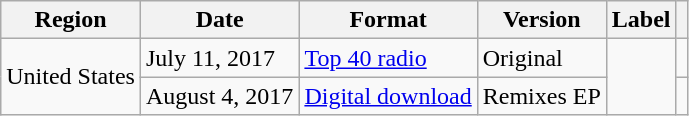<table class="wikitable plainrowheaders">
<tr>
<th scope="col">Region</th>
<th scope="col">Date</th>
<th scope="col">Format</th>
<th scope="col">Version</th>
<th scope="col">Label</th>
<th scope="col"></th>
</tr>
<tr>
<td rowspan="2">United States</td>
<td>July 11, 2017</td>
<td><a href='#'>Top 40 radio</a></td>
<td>Original</td>
<td rowspan="2"></td>
<td></td>
</tr>
<tr>
<td>August 4, 2017</td>
<td><a href='#'>Digital download</a></td>
<td>Remixes EP</td>
<td></td>
</tr>
</table>
